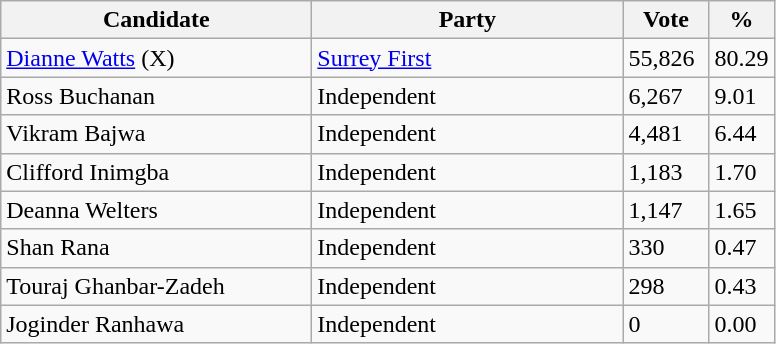<table class="wikitable">
<tr>
<th bgcolor="#DDDDFF" width="200px">Candidate</th>
<th bgcolor="#DDDDFF" width="200px">Party</th>
<th bgcolor="#DDDDFF" width="50px">Vote</th>
<th bgcolor="#DDDDFF" width="30px">%</th>
</tr>
<tr>
<td><a href='#'>Dianne Watts</a> (X)</td>
<td><a href='#'>Surrey First</a></td>
<td>55,826</td>
<td>80.29</td>
</tr>
<tr>
<td>Ross Buchanan</td>
<td>Independent</td>
<td>6,267</td>
<td>9.01</td>
</tr>
<tr>
<td>Vikram Bajwa</td>
<td>Independent</td>
<td>4,481</td>
<td>6.44</td>
</tr>
<tr>
<td>Clifford Inimgba</td>
<td>Independent</td>
<td>1,183</td>
<td>1.70</td>
</tr>
<tr>
<td>Deanna Welters</td>
<td>Independent</td>
<td>1,147</td>
<td>1.65</td>
</tr>
<tr>
<td>Shan Rana</td>
<td>Independent</td>
<td>330</td>
<td>0.47</td>
</tr>
<tr>
<td>Touraj Ghanbar-Zadeh</td>
<td>Independent</td>
<td>298</td>
<td>0.43</td>
</tr>
<tr>
<td>Joginder Ranhawa</td>
<td>Independent</td>
<td>0</td>
<td>0.00</td>
</tr>
</table>
